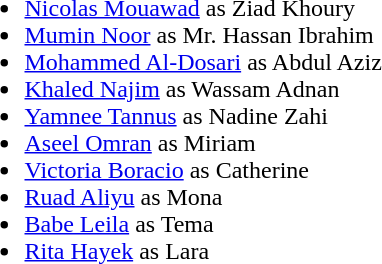<table>
<tr>
<td valign="top"><br><ul><li><a href='#'>Nicolas Mouawad</a> as Ziad Khoury</li><li><a href='#'>Mumin Noor</a> as Mr. Hassan Ibrahim</li><li><a href='#'>Mohammed Al-Dosari</a> as Abdul Aziz</li><li><a href='#'>Khaled Najim</a> as Wassam Adnan</li><li><a href='#'>Yamnee Tannus</a> as Nadine Zahi</li><li><a href='#'>Aseel Omran</a> as Miriam</li><li><a href='#'>Victoria Boracio</a> as Catherine</li><li><a href='#'>Ruad Aliyu</a> as Mona</li><li><a href='#'>Babe Leila</a> as Tema</li><li><a href='#'>Rita Hayek</a> as Lara</li></ul></td>
</tr>
</table>
